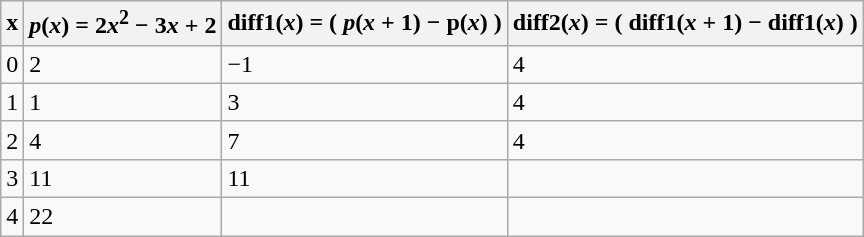<table class="wikitable">
<tr>
<th>x</th>
<th><em>p</em>(<em>x</em>) = 2<em>x</em><sup>2</sup> − 3<em>x</em> + 2</th>
<th>diff1(<em>x</em>) = ( <em>p</em>(<em>x</em> + 1) − p(<em>x</em>) )</th>
<th>diff2(<em>x</em>) = ( diff1(<em>x</em> + 1) − diff1(<em>x</em>) )</th>
</tr>
<tr>
<td>0</td>
<td>2</td>
<td>−1</td>
<td>4</td>
</tr>
<tr>
<td>1</td>
<td>1</td>
<td>3</td>
<td>4</td>
</tr>
<tr>
<td>2</td>
<td>4</td>
<td>7</td>
<td>4</td>
</tr>
<tr>
<td>3</td>
<td>11</td>
<td>11</td>
<td></td>
</tr>
<tr>
<td>4</td>
<td>22</td>
<td></td>
<td></td>
</tr>
</table>
